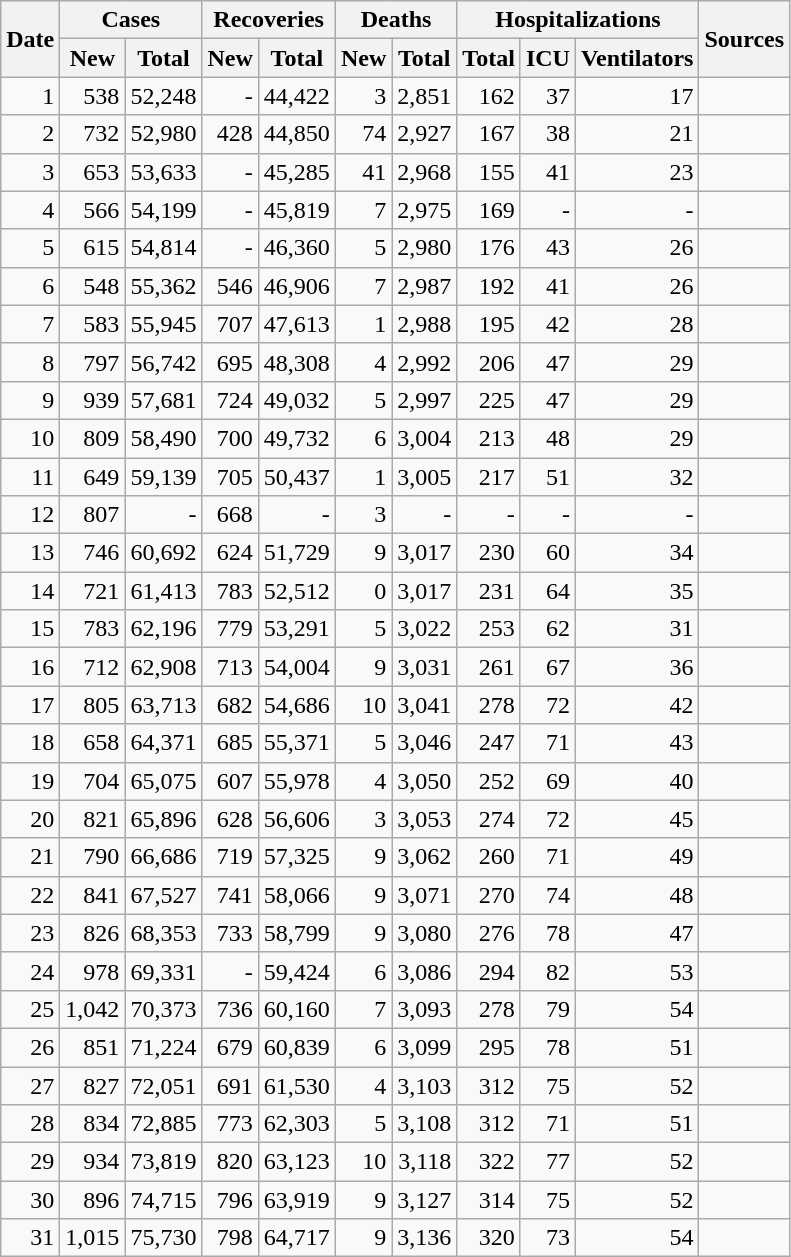<table class="wikitable sortable mw-collapsible mw-collapsed sticky-header-multi sort-under" style="text-align:right;">
<tr>
<th rowspan=2>Date</th>
<th colspan=2>Cases</th>
<th colspan=2>Recoveries</th>
<th colspan=2>Deaths</th>
<th colspan=3>Hospitalizations</th>
<th rowspan=2 class="unsortable">Sources</th>
</tr>
<tr>
<th>New</th>
<th>Total</th>
<th>New</th>
<th>Total</th>
<th>New</th>
<th>Total</th>
<th>Total</th>
<th>ICU</th>
<th>Ventilators</th>
</tr>
<tr>
<td>1</td>
<td>538</td>
<td>52,248</td>
<td>-</td>
<td>44,422</td>
<td>3</td>
<td>2,851</td>
<td>162</td>
<td>37</td>
<td>17</td>
<td></td>
</tr>
<tr>
<td>2</td>
<td>732</td>
<td>52,980</td>
<td>428</td>
<td>44,850</td>
<td>74</td>
<td>2,927</td>
<td>167</td>
<td>38</td>
<td>21</td>
<td></td>
</tr>
<tr>
<td>3</td>
<td>653</td>
<td>53,633</td>
<td>-</td>
<td>45,285</td>
<td>41</td>
<td>2,968</td>
<td>155</td>
<td>41</td>
<td>23</td>
<td></td>
</tr>
<tr>
<td>4</td>
<td>566</td>
<td>54,199</td>
<td>-</td>
<td>45,819</td>
<td>7</td>
<td>2,975</td>
<td>169</td>
<td>-</td>
<td>-</td>
<td></td>
</tr>
<tr>
<td>5</td>
<td>615</td>
<td>54,814</td>
<td>-</td>
<td>46,360</td>
<td>5</td>
<td>2,980</td>
<td>176</td>
<td>43</td>
<td>26</td>
<td></td>
</tr>
<tr>
<td>6</td>
<td>548</td>
<td>55,362</td>
<td>546</td>
<td>46,906</td>
<td>7</td>
<td>2,987</td>
<td>192</td>
<td>41</td>
<td>26</td>
<td></td>
</tr>
<tr>
<td>7</td>
<td>583</td>
<td>55,945</td>
<td>707</td>
<td>47,613</td>
<td>1</td>
<td>2,988</td>
<td>195</td>
<td>42</td>
<td>28</td>
<td></td>
</tr>
<tr>
<td>8</td>
<td>797</td>
<td>56,742</td>
<td>695</td>
<td>48,308</td>
<td>4</td>
<td>2,992</td>
<td>206</td>
<td>47</td>
<td>29</td>
<td></td>
</tr>
<tr>
<td>9</td>
<td>939</td>
<td>57,681</td>
<td>724</td>
<td>49,032</td>
<td>5</td>
<td>2,997</td>
<td>225</td>
<td>47</td>
<td>29</td>
<td></td>
</tr>
<tr>
<td>10</td>
<td>809</td>
<td>58,490</td>
<td>700</td>
<td>49,732</td>
<td>6</td>
<td>3,004</td>
<td>213</td>
<td>48</td>
<td>29</td>
<td></td>
</tr>
<tr>
<td>11</td>
<td>649</td>
<td>59,139</td>
<td>705</td>
<td>50,437</td>
<td>1</td>
<td>3,005</td>
<td>217</td>
<td>51</td>
<td>32</td>
<td></td>
</tr>
<tr>
<td>12</td>
<td>807</td>
<td>-</td>
<td>668</td>
<td>-</td>
<td>3</td>
<td>-</td>
<td>-</td>
<td>-</td>
<td>-</td>
<td></td>
</tr>
<tr>
<td>13</td>
<td>746</td>
<td>60,692</td>
<td>624</td>
<td>51,729</td>
<td>9</td>
<td>3,017</td>
<td>230</td>
<td>60</td>
<td>34</td>
<td></td>
</tr>
<tr>
<td>14</td>
<td>721</td>
<td>61,413</td>
<td>783</td>
<td>52,512</td>
<td>0</td>
<td>3,017</td>
<td>231</td>
<td>64</td>
<td>35</td>
<td></td>
</tr>
<tr>
<td>15</td>
<td>783</td>
<td>62,196</td>
<td>779</td>
<td>53,291</td>
<td>5</td>
<td>3,022</td>
<td>253</td>
<td>62</td>
<td>31</td>
<td></td>
</tr>
<tr>
<td>16</td>
<td>712</td>
<td>62,908</td>
<td>713</td>
<td>54,004</td>
<td>9</td>
<td>3,031</td>
<td>261</td>
<td>67</td>
<td>36</td>
<td></td>
</tr>
<tr>
<td>17</td>
<td>805</td>
<td>63,713</td>
<td>682</td>
<td>54,686</td>
<td>10</td>
<td>3,041</td>
<td>278</td>
<td>72</td>
<td>42</td>
<td></td>
</tr>
<tr>
<td>18</td>
<td>658</td>
<td>64,371</td>
<td>685</td>
<td>55,371</td>
<td>5</td>
<td>3,046</td>
<td>247</td>
<td>71</td>
<td>43</td>
<td></td>
</tr>
<tr>
<td>19</td>
<td>704</td>
<td>65,075</td>
<td>607</td>
<td>55,978</td>
<td>4</td>
<td>3,050</td>
<td>252</td>
<td>69</td>
<td>40</td>
<td></td>
</tr>
<tr>
<td>20</td>
<td>821</td>
<td>65,896</td>
<td>628</td>
<td>56,606</td>
<td>3</td>
<td>3,053</td>
<td>274</td>
<td>72</td>
<td>45</td>
<td></td>
</tr>
<tr>
<td>21</td>
<td>790</td>
<td>66,686</td>
<td>719</td>
<td>57,325</td>
<td>9</td>
<td>3,062</td>
<td>260</td>
<td>71</td>
<td>49</td>
<td></td>
</tr>
<tr>
<td>22</td>
<td>841</td>
<td>67,527</td>
<td>741</td>
<td>58,066</td>
<td>9</td>
<td>3,071</td>
<td>270</td>
<td>74</td>
<td>48</td>
<td></td>
</tr>
<tr>
<td>23</td>
<td>826</td>
<td>68,353</td>
<td>733</td>
<td>58,799</td>
<td>9</td>
<td>3,080</td>
<td>276</td>
<td>78</td>
<td>47</td>
<td></td>
</tr>
<tr>
<td>24</td>
<td>978</td>
<td>69,331</td>
<td>-</td>
<td>59,424</td>
<td>6</td>
<td>3,086</td>
<td>294</td>
<td>82</td>
<td>53</td>
<td></td>
</tr>
<tr>
<td>25</td>
<td>1,042</td>
<td>70,373</td>
<td>736</td>
<td>60,160</td>
<td>7</td>
<td>3,093</td>
<td>278</td>
<td>79</td>
<td>54</td>
<td></td>
</tr>
<tr>
<td>26</td>
<td>851</td>
<td>71,224</td>
<td>679</td>
<td>60,839</td>
<td>6</td>
<td>3,099</td>
<td>295</td>
<td>78</td>
<td>51</td>
<td></td>
</tr>
<tr>
<td>27</td>
<td>827</td>
<td>72,051</td>
<td>691</td>
<td>61,530</td>
<td>4</td>
<td>3,103</td>
<td>312</td>
<td>75</td>
<td>52</td>
<td></td>
</tr>
<tr>
<td>28</td>
<td>834</td>
<td>72,885</td>
<td>773</td>
<td>62,303</td>
<td>5</td>
<td>3,108</td>
<td>312</td>
<td>71</td>
<td>51</td>
<td></td>
</tr>
<tr>
<td>29</td>
<td>934</td>
<td>73,819</td>
<td>820</td>
<td>63,123</td>
<td>10</td>
<td>3,118</td>
<td>322</td>
<td>77</td>
<td>52</td>
<td></td>
</tr>
<tr>
<td>30</td>
<td>896</td>
<td>74,715</td>
<td>796</td>
<td>63,919</td>
<td>9</td>
<td>3,127</td>
<td>314</td>
<td>75</td>
<td>52</td>
<td></td>
</tr>
<tr>
<td>31</td>
<td>1,015</td>
<td>75,730</td>
<td>798</td>
<td>64,717</td>
<td>9</td>
<td>3,136</td>
<td>320</td>
<td>73</td>
<td>54</td>
<td></td>
</tr>
</table>
